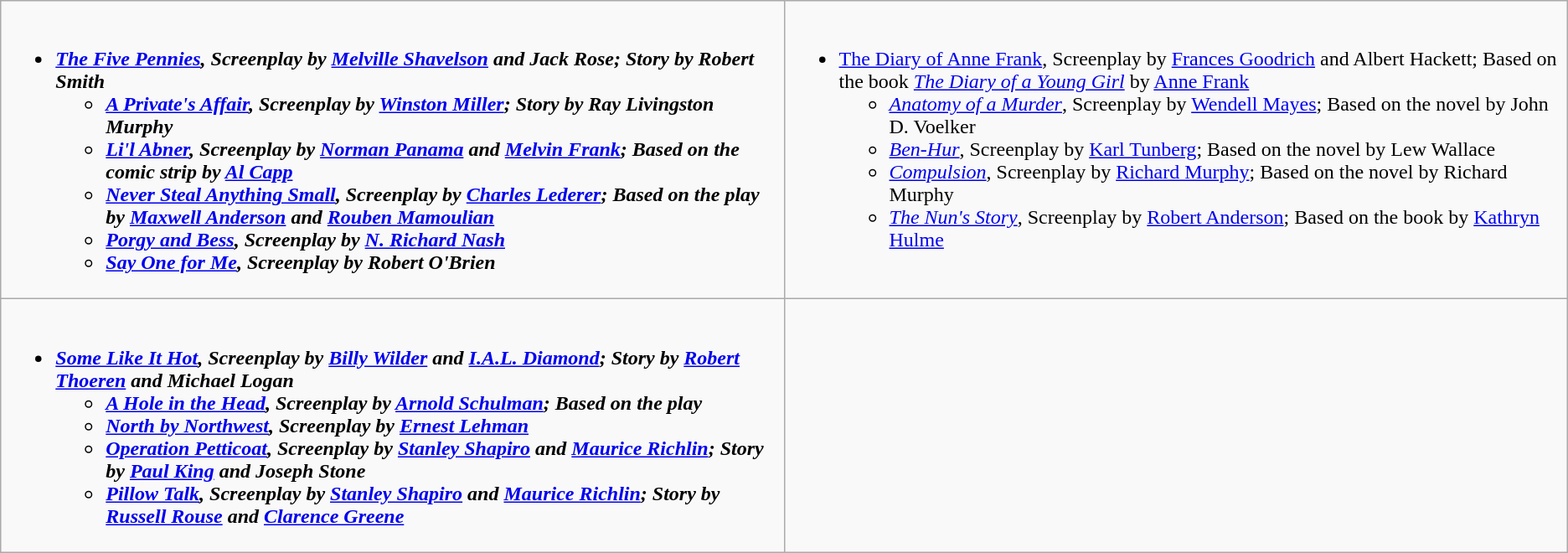<table class="wikitable">
<tr>
<td valign="top" width="50%"><br><ul><li><strong><em><a href='#'>The Five Pennies</a><em>, Screenplay by <a href='#'>Melville Shavelson</a> and Jack Rose; Story by Robert Smith<strong><ul><li></em><a href='#'>A Private's Affair</a><em>, Screenplay by <a href='#'>Winston Miller</a>; Story by Ray Livingston Murphy</li><li></em><a href='#'>Li'l Abner</a><em>, Screenplay by <a href='#'>Norman Panama</a> and <a href='#'>Melvin Frank</a>; Based on the comic strip by <a href='#'>Al Capp</a></li><li></em><a href='#'>Never Steal Anything Small</a><em>, Screenplay by <a href='#'>Charles Lederer</a>; Based on the play by <a href='#'>Maxwell Anderson</a> and <a href='#'>Rouben Mamoulian</a></li><li></em><a href='#'>Porgy and Bess</a><em>, Screenplay by <a href='#'>N. Richard Nash</a></li><li></em><a href='#'>Say One for Me</a><em>, Screenplay by Robert O'Brien</li></ul></li></ul></td>
<td valign="top"><br><ul><li></em></strong><a href='#'>The Diary of Anne Frank</a></em>, Screenplay by <a href='#'>Frances Goodrich</a> and Albert Hackett; Based on the book <em><a href='#'>The Diary of a Young Girl</a></em> by <a href='#'>Anne Frank</a></strong><ul><li><em><a href='#'>Anatomy of a Murder</a></em>, Screenplay by <a href='#'>Wendell Mayes</a>; Based on the novel by John D. Voelker</li><li><em><a href='#'>Ben-Hur</a></em>, Screenplay by <a href='#'>Karl Tunberg</a>; Based on the novel by Lew Wallace</li><li><em><a href='#'>Compulsion</a></em>, Screenplay by <a href='#'>Richard Murphy</a>; Based on the novel by Richard Murphy</li><li><em><a href='#'>The Nun's Story</a></em>, Screenplay by <a href='#'>Robert Anderson</a>; Based on the book by <a href='#'>Kathryn Hulme</a></li></ul></li></ul></td>
</tr>
<tr>
<td valign="top"><br><ul><li><strong><em><a href='#'>Some Like It Hot</a><em>, Screenplay by <a href='#'>Billy Wilder</a> and <a href='#'>I.A.L. Diamond</a>; Story by <a href='#'>Robert Thoeren</a> and Michael Logan<strong><ul><li></em><a href='#'>A Hole in the Head</a><em>, Screenplay by <a href='#'>Arnold Schulman</a>; Based on the play</li><li></em><a href='#'>North by Northwest</a><em>, Screenplay by <a href='#'>Ernest Lehman</a></li><li></em><a href='#'>Operation Petticoat</a><em>, Screenplay by <a href='#'>Stanley Shapiro</a> and <a href='#'>Maurice Richlin</a>; Story by <a href='#'>Paul King</a> and Joseph Stone</li><li></em><a href='#'>Pillow Talk</a><em>, Screenplay by <a href='#'>Stanley Shapiro</a> and <a href='#'>Maurice Richlin</a>; Story by <a href='#'>Russell Rouse</a> and <a href='#'>Clarence Greene</a></li></ul></li></ul></td>
<td></td>
</tr>
</table>
